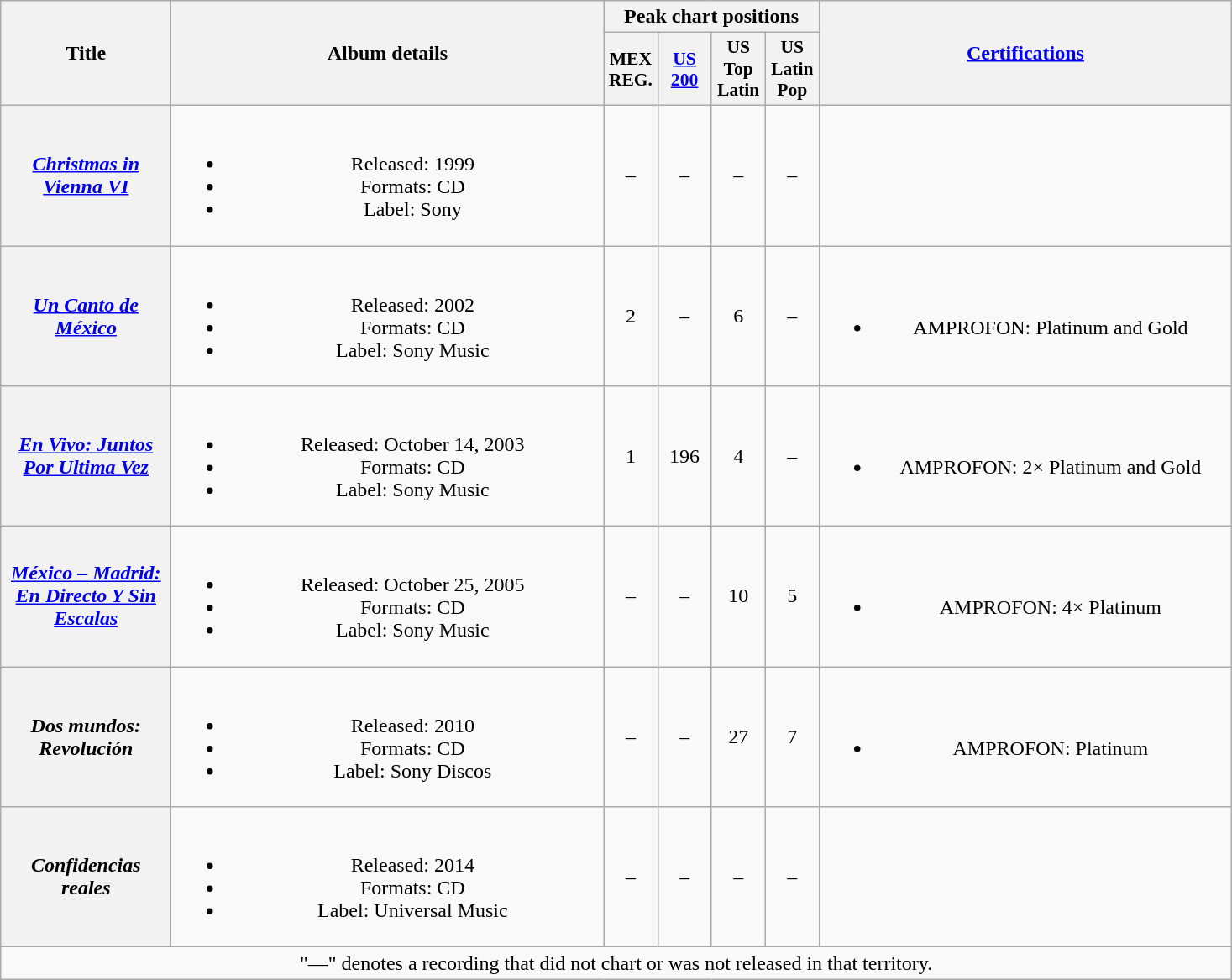<table class="wikitable plainrowheaders" style="text-align:center;">
<tr>
<th rowspan="2" scope="col" style="width:8em;">Title</th>
<th rowspan="2" scope="col" style="width:21em;">Album details</th>
<th colspan="4" scope="col" style="width:9em;">Peak chart positions</th>
<th rowspan="2" scope="col" style="width:20em;"><a href='#'>Certifications</a></th>
</tr>
<tr>
<th scope="col" style="width:2.5em;font-size:90%;">MEX<br>REG.<br></th>
<th scope="col" style="width:2.5em;font-size:90%;"><a href='#'>US<br>200</a><br></th>
<th scope="col" style="width:2.5em;font-size:90%;">US<br>Top<br>Latin<br></th>
<th scope="col" style="width:2.5em;font-size:90%;">US<br>Latin<br>Pop<br></th>
</tr>
<tr>
<th scope="row" align="center"><em><a href='#'>Christmas in Vienna VI</a></em></th>
<td><br><ul><li>Released: 1999</li><li>Formats: CD</li><li>Label: Sony</li></ul></td>
<td align="center">–</td>
<td>–</td>
<td>–</td>
<td>–</td>
<td></td>
</tr>
<tr>
<th scope="row" align="center"><em><a href='#'>Un Canto de México</a></em></th>
<td><br><ul><li>Released: 2002</li><li>Formats: CD</li><li>Label: Sony Music</li></ul></td>
<td align="center">2</td>
<td>–</td>
<td>6</td>
<td>–</td>
<td><br><ul><li>AMPROFON: Platinum and Gold</li></ul></td>
</tr>
<tr>
<th scope="row" align="center"><em><a href='#'>En Vivo: Juntos Por Ultima Vez</a></em></th>
<td><br><ul><li>Released: October 14, 2003</li><li>Formats: CD</li><li>Label: Sony Music</li></ul></td>
<td align="center">1</td>
<td>196</td>
<td>4</td>
<td>–</td>
<td><br><ul><li>AMPROFON: 2× Platinum and Gold</li></ul></td>
</tr>
<tr>
<th scope="row" align="center"><em><a href='#'>México – Madrid: En Directo Y Sin Escalas</a></em></th>
<td><br><ul><li>Released: October 25, 2005</li><li>Formats: CD</li><li>Label: Sony Music</li></ul></td>
<td align="center">–</td>
<td>–</td>
<td>10</td>
<td>5</td>
<td><br><ul><li>AMPROFON: 4× Platinum</li></ul></td>
</tr>
<tr>
<th scope="row" align="center"><em>Dos mundos: Revolución</em></th>
<td><br><ul><li>Released: 2010</li><li>Formats: CD</li><li>Label: Sony Discos</li></ul></td>
<td align="center">–</td>
<td>–</td>
<td>27</td>
<td>7</td>
<td><br><ul><li>AMPROFON: Platinum</li></ul></td>
</tr>
<tr>
<th scope="row" align="center"><em>Confidencias reales</em></th>
<td><br><ul><li>Released: 2014</li><li>Formats: CD</li><li>Label: Universal Music</li></ul></td>
<td align="center">–</td>
<td>–</td>
<td>–</td>
<td>–</td>
<td></td>
</tr>
<tr>
<td colspan="7">"—" denotes a recording that did not chart or was not released in that territory.</td>
</tr>
</table>
